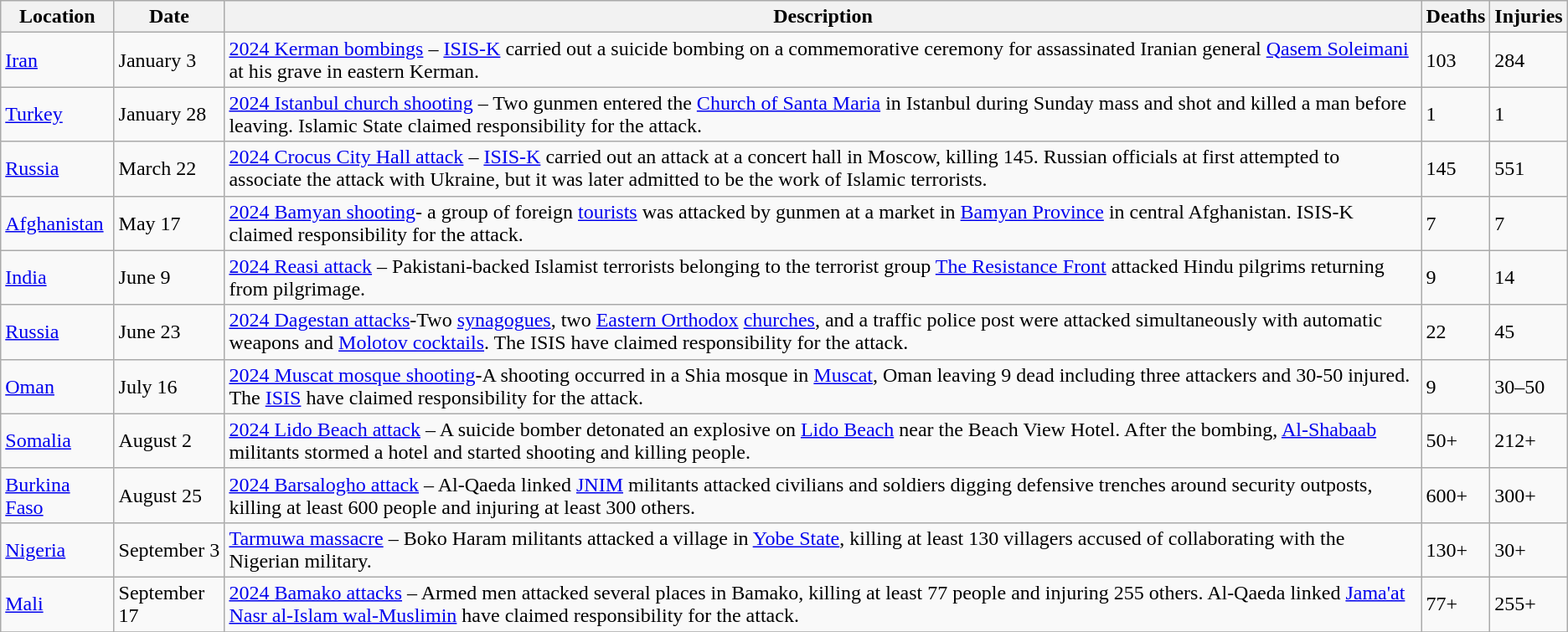<table class="wikitable sortable">
<tr>
<th scope="col">Location</th>
<th scope="col" data-sort-type="date">Date</th>
<th scope="col" class="unsortable">Description</th>
<th scope="col" data-sort-type="number">Deaths</th>
<th scope="col" data-sort-type="number">Injuries</th>
</tr>
<tr>
<td><a href='#'>Iran</a></td>
<td>January 3</td>
<td><a href='#'>2024 Kerman bombings</a> – <a href='#'>ISIS-K</a> carried out a suicide bombing on a commemorative ceremony for assassinated Iranian general <a href='#'>Qasem Soleimani</a> at his grave in eastern Kerman.</td>
<td>103</td>
<td>284</td>
</tr>
<tr>
<td><a href='#'>Turkey</a></td>
<td>January 28</td>
<td><a href='#'>2024 Istanbul church shooting</a> – Two gunmen entered the <a href='#'>Church of Santa Maria</a> in Istanbul during Sunday mass and shot and killed a man before leaving. Islamic State claimed responsibility for the attack.</td>
<td>1</td>
<td>1</td>
</tr>
<tr>
<td><a href='#'>Russia</a></td>
<td>March 22</td>
<td><a href='#'>2024 Crocus City Hall attack</a> – <a href='#'>ISIS-K</a> carried out an attack at a concert hall in Moscow, killing 145. Russian officials at first attempted to associate the attack with Ukraine, but it was later admitted to be the work of Islamic terrorists.</td>
<td>145</td>
<td>551</td>
</tr>
<tr>
<td><a href='#'>Afghanistan</a></td>
<td>May 17</td>
<td><a href='#'>2024 Bamyan shooting</a>- a group of foreign <a href='#'>tourists</a> was attacked by gunmen at a market in <a href='#'>Bamyan Province</a> in central Afghanistan. ISIS-K claimed responsibility for the attack.</td>
<td>7</td>
<td>7</td>
</tr>
<tr>
<td><a href='#'>India</a></td>
<td>June 9</td>
<td><a href='#'>2024 Reasi attack</a> – Pakistani-backed Islamist terrorists belonging to the terrorist group <a href='#'>The Resistance Front</a> attacked Hindu pilgrims returning from pilgrimage.</td>
<td>9</td>
<td>14</td>
</tr>
<tr>
<td><a href='#'>Russia</a></td>
<td>June 23</td>
<td><a href='#'>2024 Dagestan attacks</a>-Two <a href='#'>synagogues</a>, two <a href='#'>Eastern Orthodox</a> <a href='#'>churches</a>, and a traffic police post were attacked simultaneously with automatic weapons and <a href='#'>Molotov cocktails</a>. The ISIS have claimed responsibility for the attack.</td>
<td>22</td>
<td>45</td>
</tr>
<tr>
<td><a href='#'>Oman</a></td>
<td>July 16</td>
<td><a href='#'>2024 Muscat mosque shooting</a>-A shooting occurred in a Shia mosque in <a href='#'>Muscat</a>, Oman leaving 9 dead including three attackers and 30-50 injured. The <a href='#'>ISIS</a> have claimed responsibility for the attack.</td>
<td>9</td>
<td>30–50</td>
</tr>
<tr>
<td><a href='#'>Somalia</a></td>
<td>August 2</td>
<td><a href='#'>2024 Lido Beach attack</a> – A suicide bomber detonated an explosive on <a href='#'>Lido Beach</a> near the Beach View Hotel. After the bombing, <a href='#'>Al-Shabaab</a> militants stormed a hotel and started shooting and killing people.</td>
<td>50+</td>
<td>212+</td>
</tr>
<tr>
<td><a href='#'>Burkina Faso</a></td>
<td>August 25</td>
<td><a href='#'>2024 Barsalogho attack</a> – Al-Qaeda linked <a href='#'>JNIM</a> militants attacked civilians and soldiers digging defensive trenches around security outposts, killing at least 600 people and injuring at least 300 others.</td>
<td>600+</td>
<td>300+</td>
</tr>
<tr>
<td><a href='#'>Nigeria</a></td>
<td>September 3</td>
<td><a href='#'>Tarmuwa massacre</a> – Boko Haram militants attacked a village in <a href='#'>Yobe State</a>, killing at least 130 villagers accused of collaborating with the Nigerian military.</td>
<td>130+</td>
<td>30+</td>
</tr>
<tr>
<td><a href='#'>Mali</a></td>
<td>September 17</td>
<td><a href='#'>2024 Bamako attacks</a> – Armed men attacked several places in Bamako, killing at least 77 people and injuring 255 others. Al-Qaeda linked <a href='#'>Jama'at Nasr al-Islam wal-Muslimin</a> have claimed responsibility for the attack.</td>
<td>77+</td>
<td>255+</td>
</tr>
<tr>
</tr>
</table>
